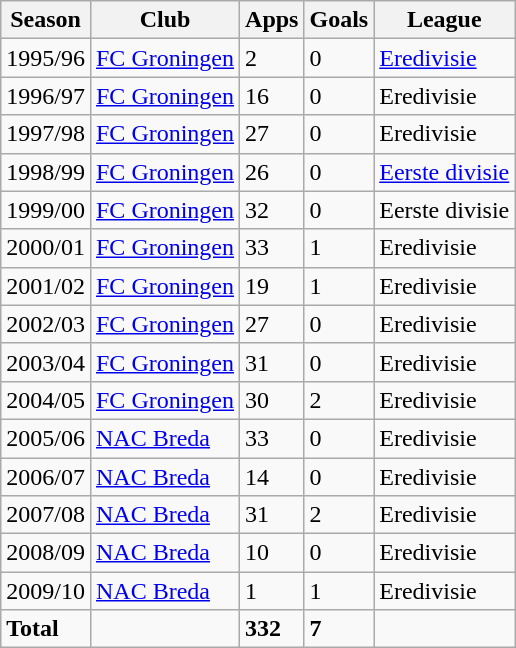<table class="wikitable">
<tr>
<th>Season</th>
<th>Club</th>
<th>Apps</th>
<th>Goals</th>
<th>League</th>
</tr>
<tr>
<td>1995/96</td>
<td><a href='#'>FC Groningen</a></td>
<td>2</td>
<td>0</td>
<td><a href='#'>Eredivisie</a></td>
</tr>
<tr>
<td>1996/97</td>
<td><a href='#'>FC Groningen</a></td>
<td>16</td>
<td>0</td>
<td>Eredivisie</td>
</tr>
<tr>
<td>1997/98</td>
<td><a href='#'>FC Groningen</a></td>
<td>27</td>
<td>0</td>
<td>Eredivisie</td>
</tr>
<tr>
<td>1998/99</td>
<td><a href='#'>FC Groningen</a></td>
<td>26</td>
<td>0</td>
<td><a href='#'>Eerste divisie</a></td>
</tr>
<tr>
<td>1999/00</td>
<td><a href='#'>FC Groningen</a></td>
<td>32</td>
<td>0</td>
<td>Eerste divisie</td>
</tr>
<tr>
<td>2000/01</td>
<td><a href='#'>FC Groningen</a></td>
<td>33</td>
<td>1</td>
<td>Eredivisie</td>
</tr>
<tr>
<td>2001/02</td>
<td><a href='#'>FC Groningen</a></td>
<td>19</td>
<td>1</td>
<td>Eredivisie</td>
</tr>
<tr>
<td>2002/03</td>
<td><a href='#'>FC Groningen</a></td>
<td>27</td>
<td>0</td>
<td>Eredivisie</td>
</tr>
<tr>
<td>2003/04</td>
<td><a href='#'>FC Groningen</a></td>
<td>31</td>
<td>0</td>
<td>Eredivisie</td>
</tr>
<tr>
<td>2004/05</td>
<td><a href='#'>FC Groningen</a></td>
<td>30</td>
<td>2</td>
<td>Eredivisie</td>
</tr>
<tr>
<td>2005/06</td>
<td><a href='#'>NAC Breda</a></td>
<td>33</td>
<td>0</td>
<td>Eredivisie</td>
</tr>
<tr>
<td>2006/07</td>
<td><a href='#'>NAC Breda</a></td>
<td>14</td>
<td>0</td>
<td>Eredivisie</td>
</tr>
<tr>
<td>2007/08</td>
<td><a href='#'>NAC Breda</a></td>
<td>31</td>
<td>2</td>
<td>Eredivisie</td>
</tr>
<tr>
<td>2008/09</td>
<td><a href='#'>NAC Breda</a></td>
<td>10</td>
<td>0</td>
<td>Eredivisie</td>
</tr>
<tr>
<td>2009/10</td>
<td><a href='#'>NAC Breda</a></td>
<td>1</td>
<td>1</td>
<td>Eredivisie</td>
</tr>
<tr>
<td><strong>Total</strong></td>
<td></td>
<td><strong>332</strong></td>
<td><strong>7</strong></td>
<td></td>
</tr>
</table>
